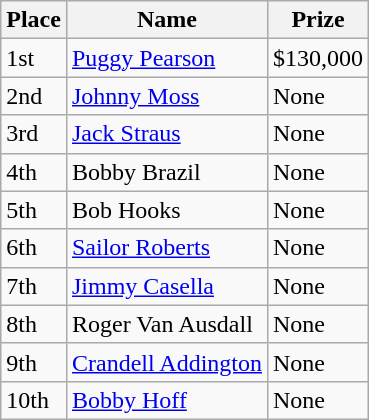<table class="wikitable">
<tr>
<th bgcolor="#FFEBAD">Place</th>
<th bgcolor="#FFEBAD">Name</th>
<th bgcolor="#FFEBAD">Prize</th>
</tr>
<tr>
<td>1st</td>
<td><a href='#'>Puggy Pearson</a></td>
<td>$130,000</td>
</tr>
<tr>
<td>2nd</td>
<td><a href='#'>Johnny Moss</a></td>
<td>None</td>
</tr>
<tr>
<td>3rd</td>
<td><a href='#'>Jack Straus</a></td>
<td>None</td>
</tr>
<tr>
<td>4th</td>
<td>Bobby Brazil</td>
<td>None</td>
</tr>
<tr>
<td>5th</td>
<td>Bob Hooks</td>
<td>None</td>
</tr>
<tr>
<td>6th</td>
<td><a href='#'>Sailor Roberts</a></td>
<td>None</td>
</tr>
<tr>
<td>7th</td>
<td><a href='#'>Jimmy Casella</a></td>
<td>None</td>
</tr>
<tr>
<td>8th</td>
<td>Roger Van Ausdall</td>
<td>None</td>
</tr>
<tr>
<td>9th</td>
<td><a href='#'>Crandell Addington</a></td>
<td>None</td>
</tr>
<tr>
<td>10th</td>
<td><a href='#'>Bobby Hoff</a></td>
<td>None</td>
</tr>
</table>
